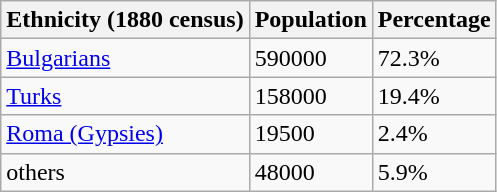<table class="wikitable sortable">
<tr>
<th>Ethnicity (1880 census)</th>
<th>Population</th>
<th>Percentage</th>
</tr>
<tr>
<td><a href='#'>Bulgarians</a></td>
<td>590000</td>
<td>72.3%</td>
</tr>
<tr>
<td><a href='#'>Turks</a></td>
<td>158000</td>
<td>19.4%</td>
</tr>
<tr>
<td><a href='#'>Roma (Gypsies)</a></td>
<td>19500</td>
<td>2.4%</td>
</tr>
<tr>
<td>others</td>
<td>48000</td>
<td>5.9%</td>
</tr>
</table>
